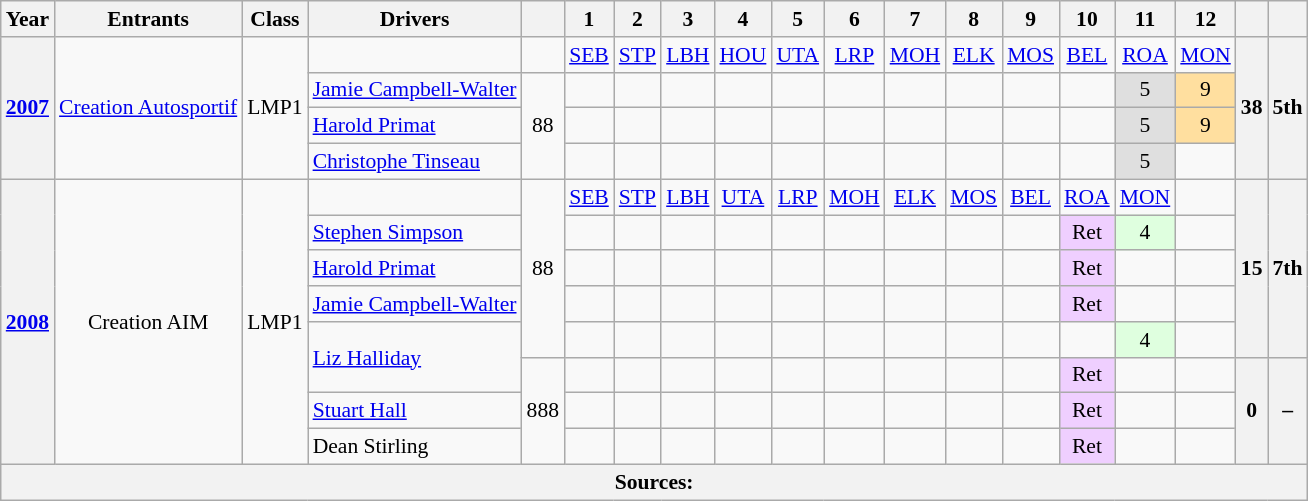<table class="wikitable" style="text-align:center; font-size:90%">
<tr>
<th>Year</th>
<th>Entrants</th>
<th>Class</th>
<th>Drivers</th>
<th></th>
<th>1</th>
<th>2</th>
<th>3</th>
<th>4</th>
<th>5</th>
<th>6</th>
<th>7</th>
<th>8</th>
<th>9</th>
<th>10</th>
<th>11</th>
<th>12</th>
<th></th>
<th></th>
</tr>
<tr>
<th rowspan="4"><a href='#'>2007</a></th>
<td rowspan="4"><a href='#'>Creation Autosportif</a></td>
<td rowspan="4">LMP1</td>
<td></td>
<td></td>
<td><a href='#'>SEB</a></td>
<td><a href='#'>STP</a></td>
<td><a href='#'>LBH</a></td>
<td><a href='#'>HOU</a></td>
<td><a href='#'>UTA</a></td>
<td><a href='#'>LRP</a></td>
<td><a href='#'>MOH</a></td>
<td><a href='#'>ELK</a></td>
<td><a href='#'>MOS</a></td>
<td><a href='#'>BEL</a></td>
<td><a href='#'>ROA</a></td>
<td><a href='#'>MON</a></td>
<th rowspan="4">38</th>
<th rowspan="4">5th</th>
</tr>
<tr>
<td align="left "> <a href='#'>Jamie Campbell-Walter</a></td>
<td rowspan="3">88</td>
<td></td>
<td></td>
<td></td>
<td></td>
<td></td>
<td></td>
<td></td>
<td></td>
<td></td>
<td></td>
<td align="center" style="background:#DFDFDF;">5</td>
<td align="center" style="background:#FFDF9F;">9</td>
</tr>
<tr>
<td align="left "> <a href='#'>Harold Primat</a></td>
<td></td>
<td></td>
<td></td>
<td></td>
<td></td>
<td></td>
<td></td>
<td></td>
<td></td>
<td></td>
<td align="center" style="background:#DFDFDF;">5</td>
<td align="center" style="background:#FFDF9F;">9</td>
</tr>
<tr>
<td align="left "> <a href='#'>Christophe Tinseau</a></td>
<td></td>
<td></td>
<td></td>
<td></td>
<td></td>
<td></td>
<td></td>
<td></td>
<td></td>
<td></td>
<td align="center" style="background:#DFDFDF;">5</td>
<td></td>
</tr>
<tr>
<th rowspan="8"><a href='#'>2008</a></th>
<td rowspan="8">Creation AIM</td>
<td rowspan="8">LMP1</td>
<td></td>
<td rowspan="5">88</td>
<td><a href='#'>SEB</a></td>
<td><a href='#'>STP</a></td>
<td><a href='#'>LBH</a></td>
<td><a href='#'>UTA</a></td>
<td><a href='#'>LRP</a></td>
<td><a href='#'>MOH</a></td>
<td><a href='#'>ELK</a></td>
<td><a href='#'>MOS</a></td>
<td><a href='#'>BEL</a></td>
<td><a href='#'>ROA</a></td>
<td><a href='#'>MON</a></td>
<td></td>
<th rowspan="5">15</th>
<th rowspan="5">7th</th>
</tr>
<tr>
<td align="left "> <a href='#'>Stephen Simpson</a></td>
<td></td>
<td></td>
<td></td>
<td></td>
<td></td>
<td></td>
<td></td>
<td></td>
<td></td>
<td align="center" style="background:#EFCFFF;">Ret</td>
<td align="center" style="background:#DFFFDF;">4</td>
<td></td>
</tr>
<tr>
<td align="left "> <a href='#'>Harold Primat</a></td>
<td></td>
<td></td>
<td></td>
<td></td>
<td></td>
<td></td>
<td></td>
<td></td>
<td></td>
<td style="background:#EFCFFF;">Ret</td>
<td></td>
<td></td>
</tr>
<tr>
<td align="left "> <a href='#'>Jamie Campbell-Walter</a></td>
<td></td>
<td></td>
<td></td>
<td></td>
<td></td>
<td></td>
<td></td>
<td></td>
<td></td>
<td align="center" style="background:#EFCFFF;">Ret</td>
<td></td>
<td></td>
</tr>
<tr>
<td rowspan="2" align="left "> <a href='#'>Liz Halliday</a></td>
<td></td>
<td></td>
<td></td>
<td></td>
<td></td>
<td></td>
<td></td>
<td></td>
<td></td>
<td></td>
<td align="center" style="background:#DFFFDF;">4</td>
<td></td>
</tr>
<tr>
<td rowspan="3">888</td>
<td></td>
<td></td>
<td></td>
<td></td>
<td></td>
<td></td>
<td></td>
<td></td>
<td></td>
<td align="center" style="background:#EFCFFF;">Ret</td>
<td></td>
<td></td>
<th rowspan="3">0</th>
<th rowspan="3">–</th>
</tr>
<tr>
<td align="left "> <a href='#'>Stuart Hall</a></td>
<td></td>
<td></td>
<td></td>
<td></td>
<td></td>
<td></td>
<td></td>
<td></td>
<td></td>
<td align="center" style="background:#EFCFFF;">Ret</td>
<td></td>
<td></td>
</tr>
<tr>
<td align="left "> Dean Stirling</td>
<td></td>
<td></td>
<td></td>
<td></td>
<td></td>
<td></td>
<td></td>
<td></td>
<td></td>
<td align="center" style="background:#EFCFFF;">Ret</td>
<td></td>
<td></td>
</tr>
<tr>
<th colspan="20">Sources:</th>
</tr>
</table>
